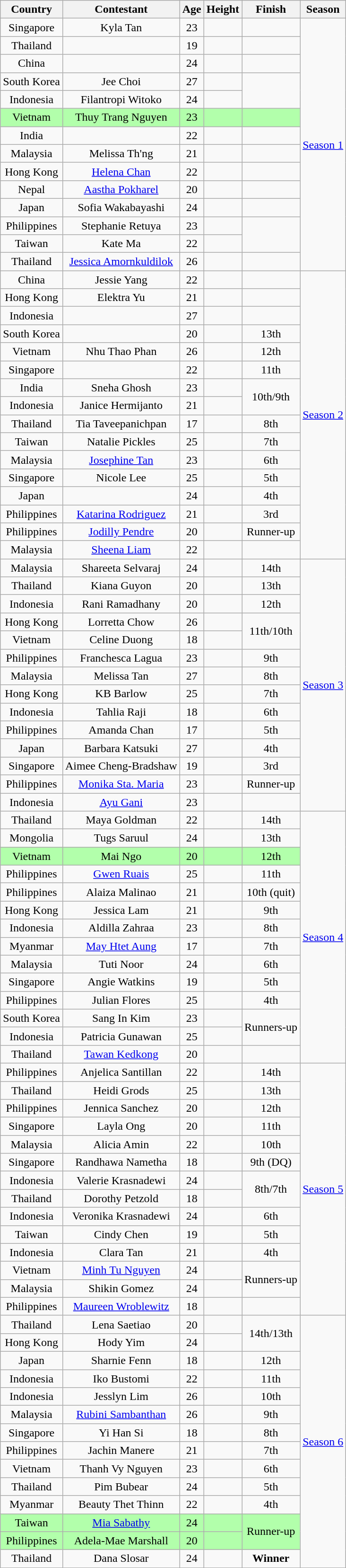<table class="wikitable sortable" style="text-align:center">
<tr>
<th>Country</th>
<th>Contestant</th>
<th>Age</th>
<th>Height</th>
<th>Finish</th>
<th>Season</th>
</tr>
<tr>
<td>Singapore</td>
<td>Kyla Tan</td>
<td>23</td>
<td></td>
<td></td>
<td rowspan="14"><a href='#'>Season 1</a></td>
</tr>
<tr>
<td>Thailand</td>
<td></td>
<td>19</td>
<td></td>
<td></td>
</tr>
<tr>
<td>China</td>
<td></td>
<td>24</td>
<td></td>
<td></td>
</tr>
<tr>
<td>South Korea</td>
<td>Jee Choi</td>
<td>27</td>
<td></td>
<td rowspan="2"></td>
</tr>
<tr>
<td>Indonesia</td>
<td>Filantropi Witoko</td>
<td>24</td>
<td></td>
</tr>
<tr bgcolor="#B2FFAB">
<td>Vietnam</td>
<td>Thuy Trang Nguyen</td>
<td>23</td>
<td></td>
<td></td>
</tr>
<tr>
<td>India</td>
<td></td>
<td>22</td>
<td></td>
<td></td>
</tr>
<tr>
<td>Malaysia</td>
<td>Melissa Th'ng</td>
<td>21</td>
<td></td>
<td></td>
</tr>
<tr>
<td>Hong Kong</td>
<td><a href='#'>Helena Chan</a></td>
<td>22</td>
<td></td>
<td></td>
</tr>
<tr>
<td>Nepal</td>
<td><a href='#'>Aastha Pokharel</a></td>
<td>20</td>
<td></td>
<td></td>
</tr>
<tr>
<td>Japan</td>
<td>Sofia Wakabayashi</td>
<td>24</td>
<td></td>
<td></td>
</tr>
<tr>
<td>Philippines</td>
<td>Stephanie Retuya</td>
<td>23</td>
<td></td>
<td rowspan="2"></td>
</tr>
<tr>
<td>Taiwan</td>
<td>Kate Ma</td>
<td>22</td>
<td></td>
</tr>
<tr>
<td>Thailand</td>
<td><a href='#'>Jessica Amornkuldilok</a></td>
<td>26</td>
<td></td>
<td></td>
</tr>
<tr>
<td>China</td>
<td>Jessie Yang</td>
<td>22</td>
<td></td>
<td></td>
<td rowspan="16"><a href='#'>Season 2</a></td>
</tr>
<tr>
<td>Hong Kong</td>
<td>Elektra Yu</td>
<td>21</td>
<td></td>
<td></td>
</tr>
<tr>
<td>Indonesia</td>
<td></td>
<td>27</td>
<td></td>
<td></td>
</tr>
<tr>
<td>South Korea</td>
<td></td>
<td>20</td>
<td></td>
<td>13th</td>
</tr>
<tr>
<td>Vietnam</td>
<td>Nhu Thao Phan</td>
<td>26</td>
<td></td>
<td>12th</td>
</tr>
<tr>
<td>Singapore</td>
<td></td>
<td>22</td>
<td></td>
<td>11th</td>
</tr>
<tr>
<td>India</td>
<td>Sneha Ghosh</td>
<td>23</td>
<td></td>
<td rowspan="2">10th/9th</td>
</tr>
<tr>
<td>Indonesia</td>
<td>Janice Hermijanto</td>
<td>21</td>
<td></td>
</tr>
<tr>
<td>Thailand</td>
<td>Tia Taveepanichpan</td>
<td>17</td>
<td></td>
<td>8th</td>
</tr>
<tr>
<td>Taiwan</td>
<td>Natalie Pickles</td>
<td>25</td>
<td></td>
<td>7th</td>
</tr>
<tr>
<td>Malaysia</td>
<td><a href='#'>Josephine Tan</a></td>
<td>23</td>
<td></td>
<td>6th</td>
</tr>
<tr>
<td>Singapore</td>
<td>Nicole Lee</td>
<td>25</td>
<td></td>
<td>5th</td>
</tr>
<tr>
<td>Japan</td>
<td></td>
<td>24</td>
<td></td>
<td>4th</td>
</tr>
<tr>
<td>Philippines</td>
<td><a href='#'>Katarina Rodriguez</a></td>
<td>21</td>
<td></td>
<td>3rd</td>
</tr>
<tr>
<td>Philippines</td>
<td><a href='#'>Jodilly Pendre</a></td>
<td>20</td>
<td></td>
<td>Runner-up</td>
</tr>
<tr>
<td>Malaysia</td>
<td><a href='#'>Sheena Liam</a></td>
<td>22</td>
<td></td>
<td></td>
</tr>
<tr>
<td>Malaysia</td>
<td>Shareeta Selvaraj</td>
<td>24</td>
<td></td>
<td>14th</td>
<td rowspan="14"><a href='#'>Season 3</a></td>
</tr>
<tr>
<td>Thailand</td>
<td>Kiana Guyon</td>
<td>20</td>
<td></td>
<td>13th</td>
</tr>
<tr>
<td>Indonesia</td>
<td>Rani Ramadhany</td>
<td>20</td>
<td></td>
<td>12th</td>
</tr>
<tr>
<td>Hong Kong</td>
<td>Lorretta Chow</td>
<td>26</td>
<td></td>
<td rowspan="2">11th/10th</td>
</tr>
<tr>
<td>Vietnam</td>
<td>Celine Duong</td>
<td>18</td>
<td></td>
</tr>
<tr>
<td>Philippines</td>
<td>Franchesca Lagua</td>
<td>23</td>
<td></td>
<td>9th</td>
</tr>
<tr>
<td>Malaysia</td>
<td>Melissa Tan</td>
<td>27</td>
<td></td>
<td>8th</td>
</tr>
<tr>
<td>Hong Kong</td>
<td>KB Barlow</td>
<td>25</td>
<td></td>
<td>7th</td>
</tr>
<tr>
<td>Indonesia</td>
<td>Tahlia Raji</td>
<td>18</td>
<td></td>
<td>6th</td>
</tr>
<tr>
<td>Philippines</td>
<td>Amanda Chan</td>
<td>17</td>
<td></td>
<td>5th</td>
</tr>
<tr>
<td>Japan</td>
<td>Barbara Katsuki</td>
<td>27</td>
<td></td>
<td>4th</td>
</tr>
<tr>
<td>Singapore</td>
<td>Aimee Cheng-Bradshaw</td>
<td>19</td>
<td></td>
<td>3rd</td>
</tr>
<tr>
<td>Philippines</td>
<td><a href='#'>Monika Sta. Maria</a></td>
<td>23</td>
<td></td>
<td>Runner-up</td>
</tr>
<tr>
<td>Indonesia</td>
<td><a href='#'>Ayu Gani</a></td>
<td>23</td>
<td></td>
<td></td>
</tr>
<tr>
<td>Thailand</td>
<td>Maya Goldman</td>
<td>22</td>
<td></td>
<td>14th</td>
<td rowspan="14"><a href='#'>Season 4</a></td>
</tr>
<tr>
<td>Mongolia</td>
<td>Tugs Saruul</td>
<td>24</td>
<td></td>
<td>13th</td>
</tr>
<tr bgcolor="#B2FFAB">
<td>Vietnam</td>
<td>Mai Ngo </td>
<td>20</td>
<td></td>
<td>12th</td>
</tr>
<tr>
<td>Philippines</td>
<td><a href='#'>Gwen Ruais</a></td>
<td>25</td>
<td></td>
<td>11th</td>
</tr>
<tr>
<td>Philippines</td>
<td>Alaiza Malinao</td>
<td>21</td>
<td></td>
<td>10th (quit)</td>
</tr>
<tr>
<td>Hong Kong</td>
<td>Jessica Lam</td>
<td>21</td>
<td></td>
<td>9th</td>
</tr>
<tr>
<td>Indonesia</td>
<td>Aldilla Zahraa</td>
<td>23</td>
<td></td>
<td>8th</td>
</tr>
<tr>
<td>Myanmar</td>
<td><a href='#'>May Htet Aung</a></td>
<td>17</td>
<td></td>
<td>7th</td>
</tr>
<tr>
<td>Malaysia</td>
<td>Tuti Noor</td>
<td>24</td>
<td></td>
<td>6th</td>
</tr>
<tr>
<td>Singapore</td>
<td>Angie Watkins</td>
<td>19</td>
<td></td>
<td>5th</td>
</tr>
<tr>
<td>Philippines</td>
<td>Julian Flores</td>
<td>25</td>
<td></td>
<td>4th</td>
</tr>
<tr>
<td>South Korea</td>
<td>Sang In Kim</td>
<td>23</td>
<td></td>
<td rowspan="2">Runners-up</td>
</tr>
<tr>
<td>Indonesia</td>
<td>Patricia Gunawan</td>
<td>25</td>
<td></td>
</tr>
<tr>
<td>Thailand</td>
<td><a href='#'>Tawan Kedkong</a></td>
<td>20</td>
<td></td>
<td></td>
</tr>
<tr>
<td>Philippines</td>
<td>Anjelica Santillan</td>
<td>22</td>
<td></td>
<td>14th</td>
<td rowspan="14"><a href='#'>Season 5</a></td>
</tr>
<tr>
<td>Thailand</td>
<td>Heidi Grods</td>
<td>25</td>
<td></td>
<td>13th</td>
</tr>
<tr>
<td>Philippines</td>
<td>Jennica Sanchez</td>
<td>20</td>
<td></td>
<td>12th</td>
</tr>
<tr>
<td>Singapore</td>
<td>Layla Ong</td>
<td>20</td>
<td></td>
<td>11th</td>
</tr>
<tr>
<td>Malaysia</td>
<td>Alicia Amin</td>
<td>22</td>
<td></td>
<td>10th</td>
</tr>
<tr>
<td>Singapore</td>
<td>Randhawa Nametha</td>
<td>18</td>
<td></td>
<td>9th (DQ)</td>
</tr>
<tr>
<td>Indonesia</td>
<td>Valerie Krasnadewi</td>
<td>24</td>
<td></td>
<td rowspan="2">8th/7th</td>
</tr>
<tr>
<td>Thailand</td>
<td>Dorothy Petzold</td>
<td>18</td>
<td></td>
</tr>
<tr>
<td>Indonesia</td>
<td>Veronika Krasnadewi</td>
<td>24</td>
<td></td>
<td>6th</td>
</tr>
<tr>
<td>Taiwan</td>
<td>Cindy Chen</td>
<td>19</td>
<td></td>
<td>5th</td>
</tr>
<tr>
<td>Indonesia</td>
<td>Clara Tan</td>
<td>21</td>
<td></td>
<td>4th</td>
</tr>
<tr>
<td>Vietnam</td>
<td><a href='#'>Minh Tu Nguyen</a></td>
<td>24</td>
<td></td>
<td rowspan="2">Runners-up</td>
</tr>
<tr>
<td>Malaysia</td>
<td>Shikin Gomez</td>
<td>24</td>
<td></td>
</tr>
<tr>
<td>Philippines</td>
<td><a href='#'>Maureen Wroblewitz</a></td>
<td>18</td>
<td></td>
<td></td>
</tr>
<tr>
<td>Thailand</td>
<td>Lena Saetiao</td>
<td>20</td>
<td></td>
<td rowspan="2">14th/13th</td>
<td rowspan="14"><a href='#'>Season 6</a></td>
</tr>
<tr>
<td>Hong Kong</td>
<td>Hody Yim</td>
<td>24</td>
<td></td>
</tr>
<tr>
<td>Japan</td>
<td>Sharnie Fenn</td>
<td>18</td>
<td></td>
<td>12th</td>
</tr>
<tr>
<td>Indonesia</td>
<td>Iko Bustomi</td>
<td>22</td>
<td></td>
<td>11th</td>
</tr>
<tr>
<td>Indonesia</td>
<td>Jesslyn Lim</td>
<td>26</td>
<td></td>
<td>10th</td>
</tr>
<tr>
<td>Malaysia</td>
<td><a href='#'>Rubini Sambanthan</a></td>
<td>26</td>
<td></td>
<td>9th</td>
</tr>
<tr>
<td>Singapore</td>
<td>Yi Han Si</td>
<td>18</td>
<td></td>
<td>8th</td>
</tr>
<tr>
<td>Philippines</td>
<td>Jachin Manere</td>
<td>21</td>
<td></td>
<td>7th</td>
</tr>
<tr>
<td>Vietnam</td>
<td>Thanh Vy Nguyen</td>
<td>23</td>
<td></td>
<td>6th</td>
</tr>
<tr>
<td>Thailand</td>
<td>Pim Bubear</td>
<td>24</td>
<td></td>
<td>5th</td>
</tr>
<tr>
<td>Myanmar</td>
<td>Beauty Thet Thinn</td>
<td>22</td>
<td></td>
<td>4th</td>
</tr>
<tr>
<td bgcolor="#B2FFAB">Taiwan</td>
<td bgcolor="#B2FFAB"><a href='#'>Mia Sabathy</a></td>
<td bgcolor="#B2FFAB">24</td>
<td bgcolor="#B2FFAB"></td>
<td bgcolor="#B2FFAB" Rowspan="2">Runner-up</td>
</tr>
<tr>
<td bgcolor="#B2FFAB">Philippines</td>
<td bgcolor="#B2FFAB">Adela-Mae Marshall</td>
<td bgcolor="#B2FFAB">20</td>
<td bgcolor="#B2FFAB"></td>
</tr>
<tr>
<td>Thailand</td>
<td>Dana Slosar</td>
<td>24</td>
<td></td>
<td><strong>Winner</strong></td>
</tr>
</table>
